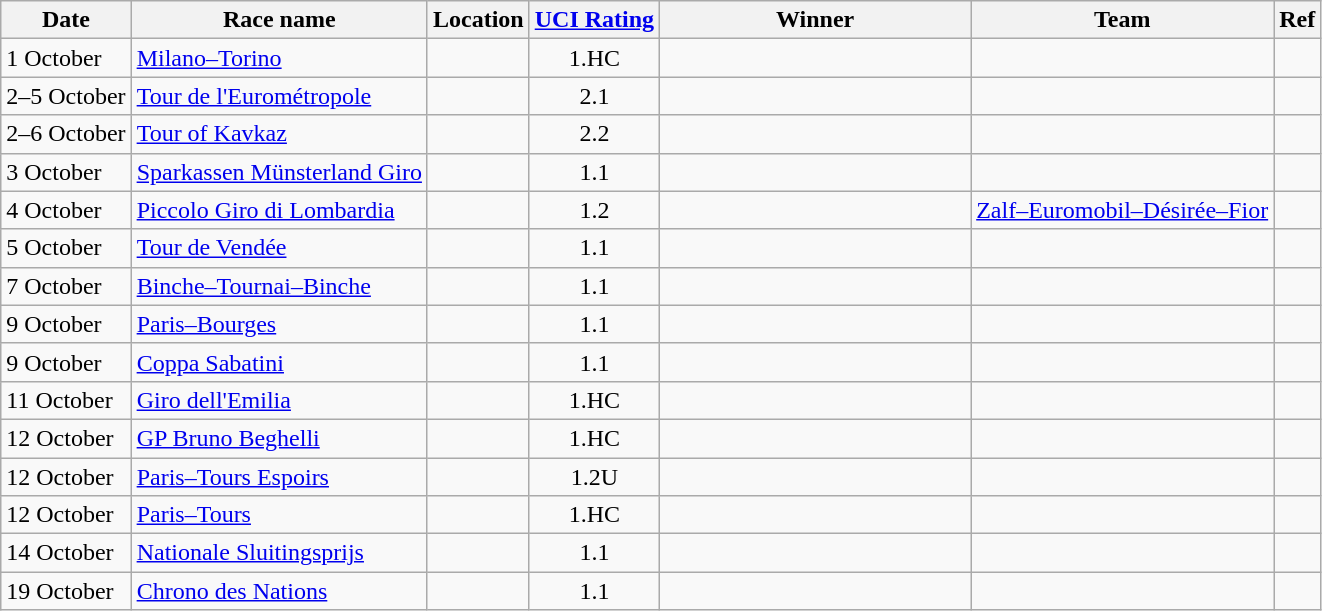<table class="wikitable sortable">
<tr>
<th>Date</th>
<th>Race name</th>
<th>Location</th>
<th><a href='#'>UCI Rating</a></th>
<th width=200px>Winner</th>
<th>Team</th>
<th>Ref</th>
</tr>
<tr>
<td>1 October</td>
<td><a href='#'>Milano–Torino</a></td>
<td></td>
<td align=center>1.HC</td>
<td></td>
<td></td>
<td align=center></td>
</tr>
<tr>
<td>2–5 October</td>
<td><a href='#'>Tour de l'Eurométropole</a></td>
<td></td>
<td align=center>2.1</td>
<td></td>
<td></td>
<td align=center></td>
</tr>
<tr>
<td>2–6 October</td>
<td><a href='#'>Tour of Kavkaz</a></td>
<td></td>
<td align=center>2.2</td>
<td></td>
<td></td>
<td align=center></td>
</tr>
<tr>
<td>3 October</td>
<td><a href='#'>Sparkassen Münsterland Giro</a></td>
<td></td>
<td align=center>1.1</td>
<td></td>
<td></td>
<td align=center></td>
</tr>
<tr>
<td>4 October</td>
<td><a href='#'>Piccolo Giro di Lombardia</a></td>
<td></td>
<td align=center>1.2</td>
<td></td>
<td><a href='#'>Zalf–Euromobil–Désirée–Fior</a></td>
<td align=center></td>
</tr>
<tr>
<td>5 October</td>
<td><a href='#'>Tour de Vendée</a></td>
<td></td>
<td align=center>1.1</td>
<td></td>
<td></td>
<td align=center></td>
</tr>
<tr>
<td>7 October</td>
<td><a href='#'>Binche–Tournai–Binche</a></td>
<td></td>
<td align=center>1.1</td>
<td></td>
<td></td>
<td align=center></td>
</tr>
<tr>
<td>9 October</td>
<td><a href='#'>Paris–Bourges</a></td>
<td></td>
<td align=center>1.1</td>
<td></td>
<td></td>
<td align=center></td>
</tr>
<tr>
<td>9 October</td>
<td><a href='#'>Coppa Sabatini</a></td>
<td></td>
<td align=center>1.1</td>
<td></td>
<td></td>
<td align=center></td>
</tr>
<tr>
<td>11 October</td>
<td><a href='#'>Giro dell'Emilia</a></td>
<td></td>
<td align=center>1.HC</td>
<td></td>
<td></td>
<td align=center></td>
</tr>
<tr>
<td>12 October</td>
<td><a href='#'>GP Bruno Beghelli</a></td>
<td></td>
<td align=center>1.HC</td>
<td></td>
<td></td>
<td align=center></td>
</tr>
<tr>
<td>12 October</td>
<td><a href='#'>Paris–Tours Espoirs</a></td>
<td></td>
<td align=center>1.2U</td>
<td></td>
<td></td>
<td align=center></td>
</tr>
<tr>
<td>12 October</td>
<td><a href='#'>Paris–Tours</a></td>
<td></td>
<td align=center>1.HC</td>
<td></td>
<td></td>
<td align=center></td>
</tr>
<tr>
<td>14 October</td>
<td><a href='#'>Nationale Sluitingsprijs</a></td>
<td></td>
<td align=center>1.1</td>
<td></td>
<td></td>
<td align=center></td>
</tr>
<tr>
<td>19 October</td>
<td><a href='#'>Chrono des Nations</a></td>
<td></td>
<td align=center>1.1</td>
<td></td>
<td></td>
<td align=center></td>
</tr>
</table>
